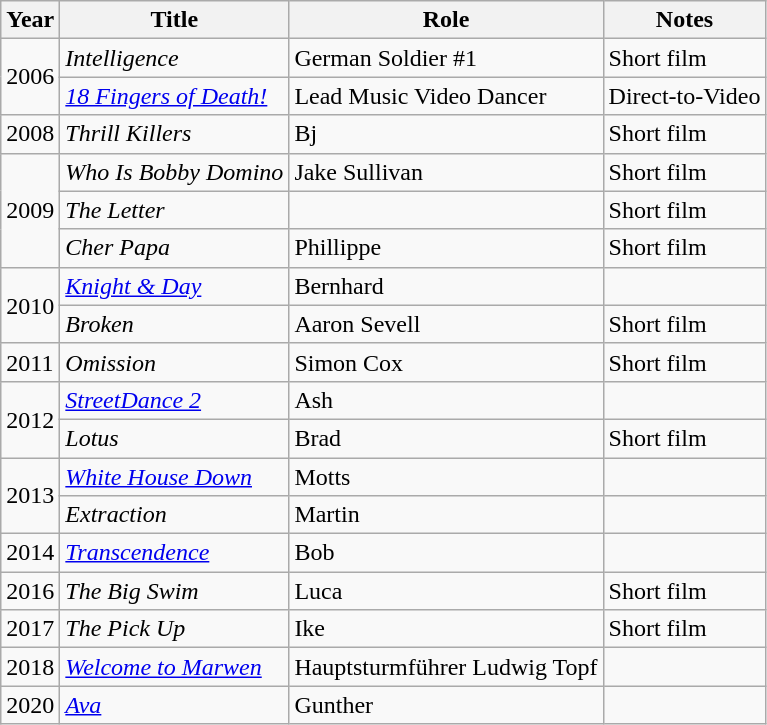<table class="wikitable">
<tr>
<th>Year</th>
<th>Title</th>
<th>Role</th>
<th>Notes</th>
</tr>
<tr>
<td rowspan="2">2006</td>
<td><em>Intelligence</em></td>
<td>German Soldier #1</td>
<td>Short film</td>
</tr>
<tr>
<td><em><a href='#'>18 Fingers of Death!</a></em></td>
<td>Lead Music Video Dancer</td>
<td>Direct-to-Video</td>
</tr>
<tr>
<td>2008</td>
<td><em>Thrill Killers</em></td>
<td>Bj</td>
<td>Short film</td>
</tr>
<tr>
<td rowspan="3">2009</td>
<td><em>Who Is Bobby Domino</em></td>
<td>Jake Sullivan</td>
<td>Short film</td>
</tr>
<tr>
<td><em>The Letter</em></td>
<td></td>
<td>Short film</td>
</tr>
<tr>
<td><em>Cher Papa</em></td>
<td>Phillippe</td>
<td>Short film</td>
</tr>
<tr>
<td rowspan="2">2010</td>
<td><em><a href='#'>Knight & Day</a></em></td>
<td>Bernhard</td>
<td></td>
</tr>
<tr>
<td><em>Broken</em></td>
<td>Aaron Sevell</td>
<td>Short film</td>
</tr>
<tr>
<td>2011</td>
<td><em>Omission</em></td>
<td>Simon Cox</td>
<td>Short film</td>
</tr>
<tr>
<td rowspan="2">2012</td>
<td><em><a href='#'>StreetDance 2</a></em></td>
<td>Ash</td>
<td></td>
</tr>
<tr>
<td><em>Lotus</em></td>
<td>Brad</td>
<td>Short film</td>
</tr>
<tr>
<td rowspan="2">2013</td>
<td><em><a href='#'>White House Down</a></em></td>
<td>Motts</td>
<td></td>
</tr>
<tr>
<td><em>Extraction</em></td>
<td>Martin</td>
<td></td>
</tr>
<tr>
<td>2014</td>
<td><em><a href='#'>Transcendence</a></em></td>
<td>Bob</td>
<td></td>
</tr>
<tr>
<td>2016</td>
<td><em>The Big Swim</em></td>
<td>Luca</td>
<td>Short film</td>
</tr>
<tr>
<td>2017</td>
<td><em>The Pick Up</em></td>
<td>Ike</td>
<td>Short film</td>
</tr>
<tr>
<td>2018</td>
<td><em><a href='#'>Welcome to Marwen</a></em></td>
<td>Hauptsturmführer Ludwig Topf</td>
<td></td>
</tr>
<tr>
<td>2020</td>
<td><em><a href='#'>Ava</a></em></td>
<td>Gunther</td>
<td></td>
</tr>
</table>
